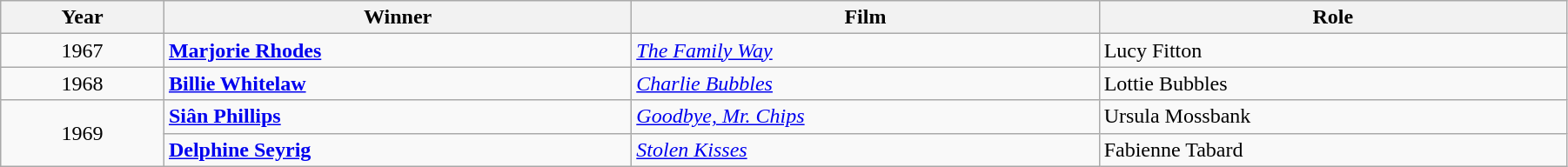<table class="wikitable" width="95%" cellpadding="5">
<tr>
<th width="100"><strong>Year</strong></th>
<th width="300"><strong>Winner</strong></th>
<th width="300"><strong>Film</strong></th>
<th width="300"><strong>Role</strong></th>
</tr>
<tr>
<td style="text-align:center;">1967</td>
<td><strong><a href='#'>Marjorie Rhodes</a></strong></td>
<td><em><a href='#'>The Family Way</a></em></td>
<td>Lucy Fitton</td>
</tr>
<tr>
<td style="text-align:center;">1968</td>
<td><strong><a href='#'>Billie Whitelaw</a></strong></td>
<td><em><a href='#'>Charlie Bubbles</a></em></td>
<td>Lottie Bubbles</td>
</tr>
<tr>
<td rowspan="2" style="text-align:center;">1969</td>
<td><strong><a href='#'>Siân Phillips</a></strong></td>
<td><em><a href='#'>Goodbye, Mr. Chips</a></em></td>
<td>Ursula Mossbank</td>
</tr>
<tr>
<td><strong><a href='#'>Delphine Seyrig</a></strong></td>
<td><em><a href='#'>Stolen Kisses</a></em></td>
<td>Fabienne Tabard</td>
</tr>
</table>
